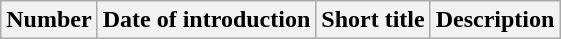<table class=wikitable>
<tr valign=bottom>
<th>Number</th>
<th>Date of introduction</th>
<th>Short title</th>
<th>Description</th>
</tr>
</table>
